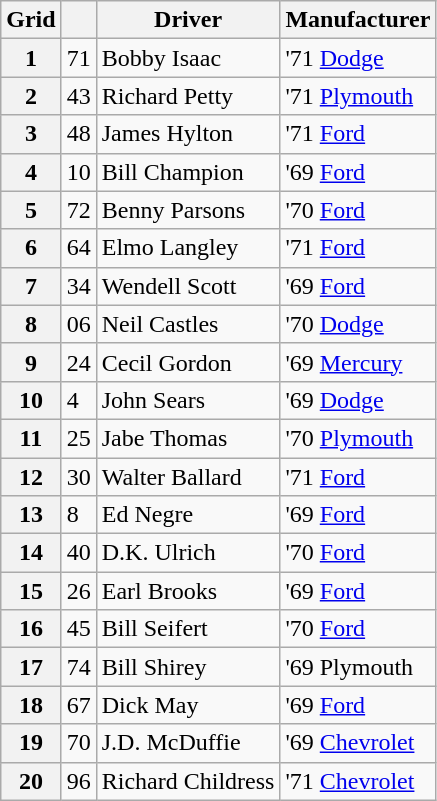<table class="wikitable">
<tr>
<th>Grid</th>
<th></th>
<th>Driver</th>
<th>Manufacturer</th>
</tr>
<tr>
<th>1</th>
<td>71</td>
<td>Bobby Isaac</td>
<td>'71 <a href='#'>Dodge</a></td>
</tr>
<tr>
<th>2</th>
<td>43</td>
<td>Richard Petty</td>
<td>'71 <a href='#'>Plymouth</a></td>
</tr>
<tr>
<th>3</th>
<td>48</td>
<td>James Hylton</td>
<td>'71 <a href='#'>Ford</a></td>
</tr>
<tr>
<th>4</th>
<td>10</td>
<td>Bill Champion</td>
<td>'69 <a href='#'>Ford</a></td>
</tr>
<tr>
<th>5</th>
<td>72</td>
<td>Benny Parsons</td>
<td>'70 <a href='#'>Ford</a></td>
</tr>
<tr>
<th>6</th>
<td>64</td>
<td>Elmo Langley</td>
<td>'71 <a href='#'>Ford</a></td>
</tr>
<tr>
<th>7</th>
<td>34</td>
<td>Wendell Scott</td>
<td>'69 <a href='#'>Ford</a></td>
</tr>
<tr>
<th>8</th>
<td>06</td>
<td>Neil Castles</td>
<td>'70 <a href='#'>Dodge</a></td>
</tr>
<tr>
<th>9</th>
<td>24</td>
<td>Cecil Gordon</td>
<td>'69 <a href='#'>Mercury</a></td>
</tr>
<tr>
<th>10</th>
<td>4</td>
<td>John Sears</td>
<td>'69 <a href='#'>Dodge</a></td>
</tr>
<tr>
<th>11</th>
<td>25</td>
<td>Jabe Thomas</td>
<td>'70 <a href='#'>Plymouth</a></td>
</tr>
<tr>
<th>12</th>
<td>30</td>
<td>Walter Ballard</td>
<td>'71 <a href='#'>Ford</a></td>
</tr>
<tr>
<th>13</th>
<td>8</td>
<td>Ed Negre</td>
<td>'69 <a href='#'>Ford</a></td>
</tr>
<tr>
<th>14</th>
<td>40</td>
<td>D.K. Ulrich</td>
<td>'70 <a href='#'>Ford</a></td>
</tr>
<tr>
<th>15</th>
<td>26</td>
<td>Earl Brooks</td>
<td>'69 <a href='#'>Ford</a></td>
</tr>
<tr>
<th>16</th>
<td>45</td>
<td>Bill Seifert</td>
<td>'70 <a href='#'>Ford</a></td>
</tr>
<tr>
<th>17</th>
<td>74</td>
<td>Bill Shirey</td>
<td>'69 Plymouth</td>
</tr>
<tr>
<th>18</th>
<td>67</td>
<td>Dick May</td>
<td>'69 <a href='#'>Ford</a></td>
</tr>
<tr>
<th>19</th>
<td>70</td>
<td>J.D. McDuffie</td>
<td>'69 <a href='#'>Chevrolet</a></td>
</tr>
<tr>
<th>20</th>
<td>96</td>
<td>Richard Childress</td>
<td>'71 <a href='#'>Chevrolet</a></td>
</tr>
</table>
